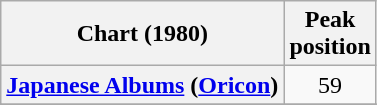<table class="wikitable sortable plainrowheaders">
<tr>
<th>Chart (1980)</th>
<th>Peak<br>position</th>
</tr>
<tr>
<th scope="row"><a href='#'>Japanese Albums</a> (<a href='#'>Oricon</a>)</th>
<td align="center">59</td>
</tr>
<tr>
</tr>
<tr>
</tr>
</table>
